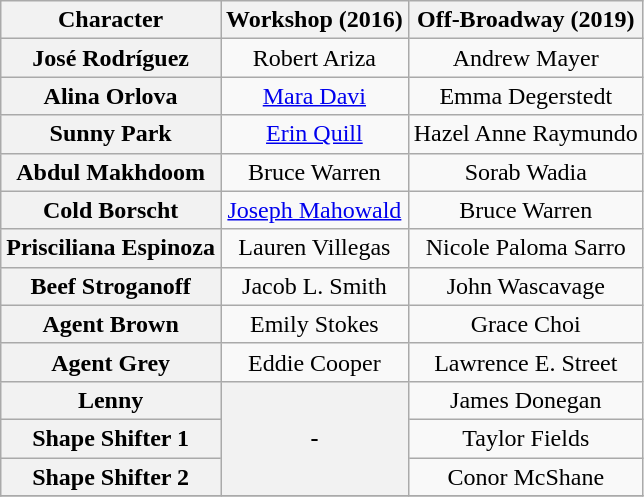<table class="wikitable">
<tr>
<th>Character</th>
<th>Workshop (2016) <br></th>
<th>Off-Broadway (2019) <br></th>
</tr>
<tr>
<th>José Rodríguez</th>
<td colspan="1" align="center">Robert Ariza</td>
<td colspan="1" align="center">Andrew Mayer</td>
</tr>
<tr>
<th>Alina Orlova</th>
<td colspan="1" align="center"><a href='#'>Mara Davi</a></td>
<td colspan="1" align="center">Emma Degerstedt</td>
</tr>
<tr>
<th>Sunny Park</th>
<td colspan="1" align="center"><a href='#'>Erin Quill</a></td>
<td colspan="1" align="center">Hazel Anne Raymundo</td>
</tr>
<tr>
<th>Abdul Makhdoom</th>
<td colspan="1" align="center">Bruce Warren</td>
<td colspan="1" align="center">Sorab Wadia</td>
</tr>
<tr>
<th>Cold Borscht</th>
<td colspan="1" align="center"><a href='#'>Joseph Mahowald</a></td>
<td colspan="1" align="center">Bruce Warren</td>
</tr>
<tr>
<th>Prisciliana Espinoza</th>
<td colspan="1" align="center">Lauren Villegas</td>
<td colspan="1" align="center">Nicole Paloma Sarro</td>
</tr>
<tr>
<th>Beef Stroganoff</th>
<td colspan="1" align="center">Jacob L. Smith</td>
<td colspan="1" align="center">John Wascavage</td>
</tr>
<tr>
<th>Agent Brown</th>
<td colspan="1" align="center">Emily Stokes</td>
<td colspan="1" align="center">Grace Choi</td>
</tr>
<tr>
<th>Agent Grey</th>
<td colspan="1" align="center">Eddie Cooper</td>
<td colspan="1" align="center">Lawrence E. Street</td>
</tr>
<tr>
<th>Lenny</th>
<th rowspan=3>-</th>
<td colspan="1" align="center">James Donegan</td>
</tr>
<tr>
<th>Shape Shifter 1</th>
<td colspan="1" align="center">Taylor Fields</td>
</tr>
<tr>
<th>Shape Shifter 2</th>
<td colspan="1" align="center">Conor McShane</td>
</tr>
<tr>
</tr>
</table>
